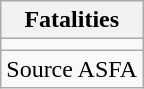<table class="wikitable">
<tr>
<th>Fatalities</th>
</tr>
<tr>
<td></td>
</tr>
<tr>
<td>Source ASFA</td>
</tr>
</table>
